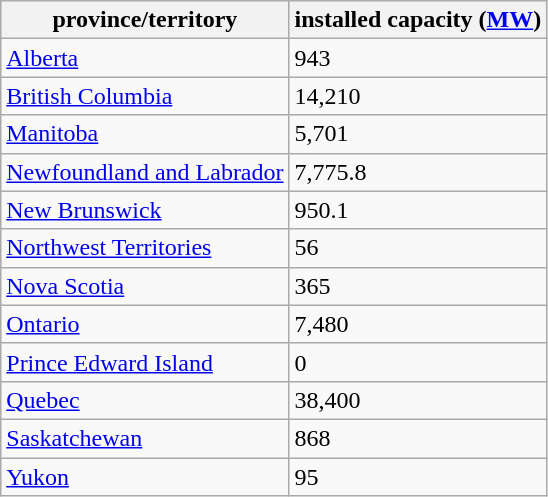<table class="wikitable sortable">
<tr>
<th>province/territory</th>
<th data-sort-type="number">installed capacity (<a href='#'>MW</a>)</th>
</tr>
<tr>
<td><a href='#'>Alberta</a></td>
<td>943</td>
</tr>
<tr>
<td><a href='#'>British Columbia</a></td>
<td>14,210</td>
</tr>
<tr>
<td><a href='#'>Manitoba</a></td>
<td>5,701</td>
</tr>
<tr>
<td><a href='#'>Newfoundland and Labrador</a></td>
<td>7,775.8</td>
</tr>
<tr>
<td><a href='#'>New Brunswick</a></td>
<td>950.1</td>
</tr>
<tr>
<td><a href='#'>Northwest Territories</a></td>
<td>56</td>
</tr>
<tr>
<td><a href='#'>Nova Scotia</a></td>
<td>365</td>
</tr>
<tr>
<td><a href='#'>Ontario</a></td>
<td>7,480</td>
</tr>
<tr>
<td><a href='#'>Prince Edward Island</a></td>
<td>0</td>
</tr>
<tr>
<td><a href='#'>Quebec</a></td>
<td>38,400</td>
</tr>
<tr>
<td><a href='#'>Saskatchewan</a></td>
<td>868</td>
</tr>
<tr>
<td><a href='#'>Yukon</a></td>
<td>95</td>
</tr>
</table>
